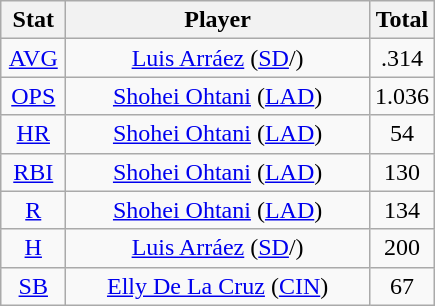<table class="wikitable" style="text-align:center;">
<tr>
<th style="width:15%;">Stat</th>
<th>Player</th>
<th style="width:15%;">Total</th>
</tr>
<tr>
<td><a href='#'>AVG</a></td>
<td><a href='#'>Luis Arráez</a> (<a href='#'>SD</a>/)</td>
<td>.314</td>
</tr>
<tr>
<td><a href='#'>OPS</a></td>
<td><a href='#'>Shohei Ohtani</a> (<a href='#'>LAD</a>)</td>
<td>1.036</td>
</tr>
<tr>
<td><a href='#'>HR</a></td>
<td><a href='#'>Shohei Ohtani</a> (<a href='#'>LAD</a>)</td>
<td>54</td>
</tr>
<tr>
<td><a href='#'>RBI</a></td>
<td><a href='#'>Shohei Ohtani</a> (<a href='#'>LAD</a>)</td>
<td>130</td>
</tr>
<tr>
<td><a href='#'>R</a></td>
<td><a href='#'>Shohei Ohtani</a> (<a href='#'>LAD</a>)</td>
<td>134</td>
</tr>
<tr>
<td><a href='#'>H</a></td>
<td><a href='#'>Luis Arráez</a> (<a href='#'>SD</a>/)</td>
<td>200</td>
</tr>
<tr>
<td><a href='#'>SB</a></td>
<td><a href='#'>Elly De La Cruz</a> (<a href='#'>CIN</a>)</td>
<td>67</td>
</tr>
</table>
